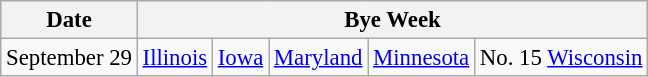<table class="wikitable" style="font-size:95%;">
<tr>
<th>Date</th>
<th colspan="5">Bye Week</th>
</tr>
<tr>
<td>September 29</td>
<td><a href='#'>Illinois</a></td>
<td><a href='#'>Iowa</a></td>
<td><a href='#'>Maryland</a></td>
<td><a href='#'>Minnesota</a></td>
<td>No. 15 <a href='#'>Wisconsin</a></td>
</tr>
</table>
